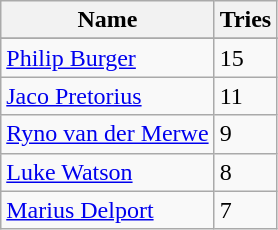<table class="wikitable">
<tr>
<th>Name</th>
<th>Tries</th>
</tr>
<tr bgcolor="#d0ffd0" align="center">
</tr>
<tr>
<td align="left"><a href='#'>Philip Burger</a></td>
<td>15</td>
</tr>
<tr>
<td align="left"><a href='#'>Jaco Pretorius</a></td>
<td>11</td>
</tr>
<tr>
<td align="left"><a href='#'>Ryno van der Merwe</a></td>
<td>9</td>
</tr>
<tr>
<td align="left"><a href='#'>Luke Watson</a></td>
<td>8</td>
</tr>
<tr>
<td align="left"><a href='#'>Marius Delport</a></td>
<td>7</td>
</tr>
</table>
